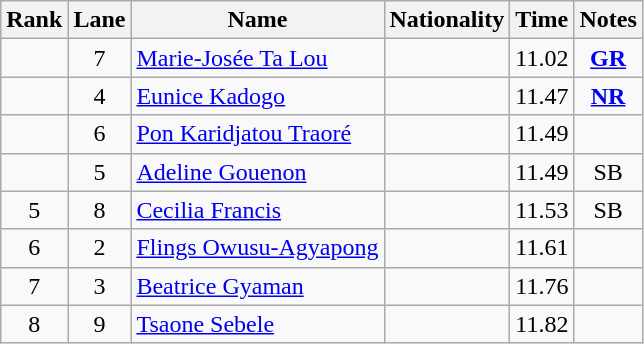<table class="wikitable sortable" style="text-align:center">
<tr>
<th>Rank</th>
<th>Lane</th>
<th>Name</th>
<th>Nationality</th>
<th>Time</th>
<th>Notes</th>
</tr>
<tr>
<td></td>
<td>7</td>
<td align=left><a href='#'>Marie-Josée Ta Lou</a></td>
<td align=left></td>
<td>11.02</td>
<td><strong><a href='#'>GR</a></strong></td>
</tr>
<tr>
<td></td>
<td>4</td>
<td align=left><a href='#'>Eunice Kadogo</a></td>
<td align=left></td>
<td>11.47</td>
<td><strong><a href='#'>NR</a></strong></td>
</tr>
<tr>
<td></td>
<td>6</td>
<td align=left><a href='#'>Pon Karidjatou Traoré</a></td>
<td align=left></td>
<td>11.49</td>
<td></td>
</tr>
<tr>
<td></td>
<td>5</td>
<td align=left><a href='#'>Adeline Gouenon</a></td>
<td align=left></td>
<td>11.49</td>
<td>SB</td>
</tr>
<tr>
<td>5</td>
<td>8</td>
<td align=left><a href='#'>Cecilia Francis</a></td>
<td align=left></td>
<td>11.53</td>
<td>SB</td>
</tr>
<tr>
<td>6</td>
<td>2</td>
<td align=left><a href='#'>Flings Owusu-Agyapong</a></td>
<td align=left></td>
<td>11.61</td>
<td></td>
</tr>
<tr>
<td>7</td>
<td>3</td>
<td align=left><a href='#'>Beatrice Gyaman</a></td>
<td align=left></td>
<td>11.76</td>
<td></td>
</tr>
<tr>
<td>8</td>
<td>9</td>
<td align=left><a href='#'>Tsaone Sebele</a></td>
<td align=left></td>
<td>11.82</td>
<td></td>
</tr>
</table>
